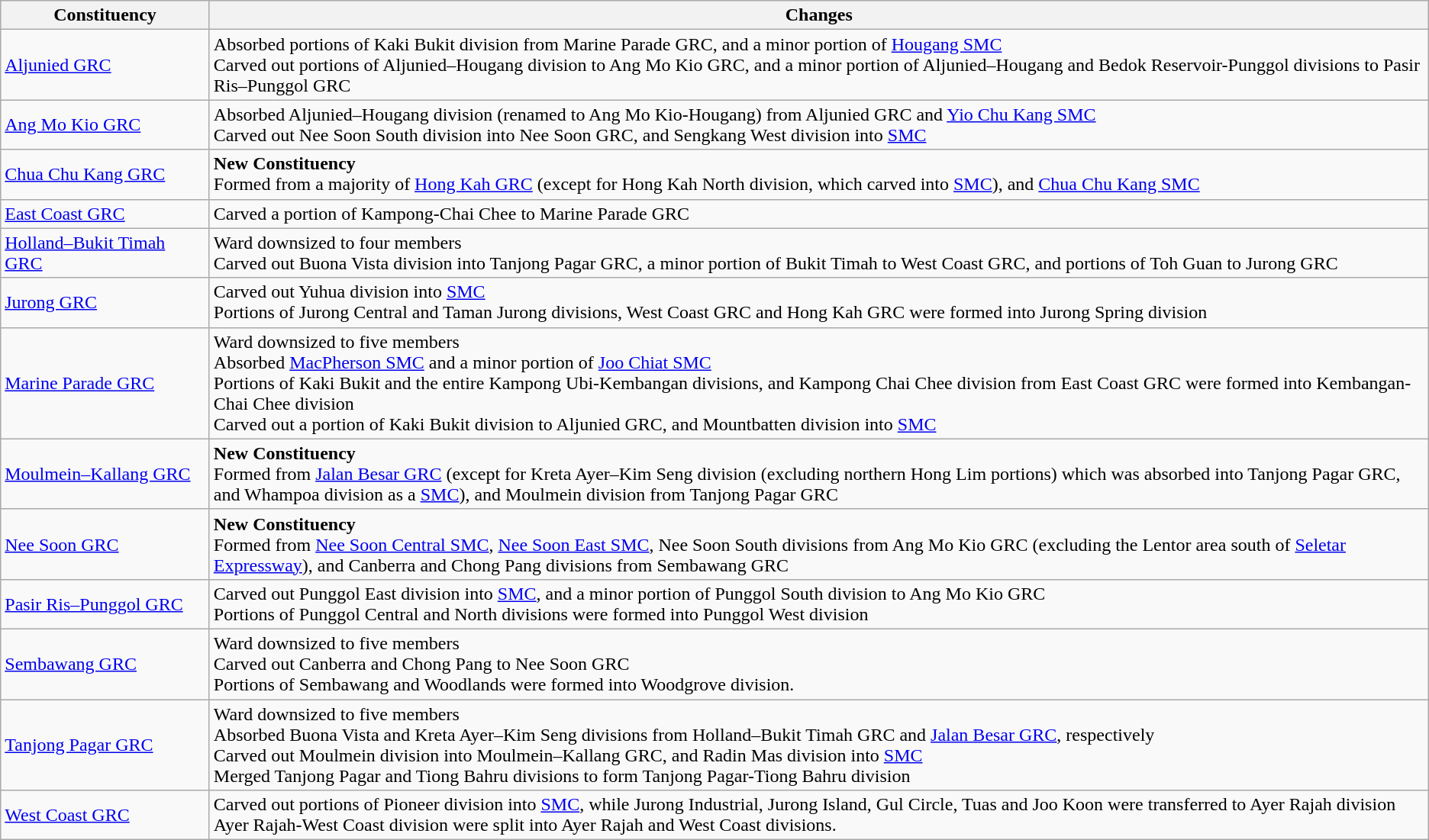<table class="wikitable">
<tr>
<th style="width:175px;">Constituency</th>
<th>Changes</th>
</tr>
<tr>
<td><a href='#'>Aljunied GRC</a></td>
<td>Absorbed portions of Kaki Bukit division from Marine Parade GRC, and a minor portion of <a href='#'>Hougang SMC</a><br>Carved out portions of Aljunied–Hougang division to Ang Mo Kio GRC, and a minor portion of Aljunied–Hougang and Bedok Reservoir-Punggol divisions to Pasir Ris–Punggol GRC</td>
</tr>
<tr>
<td><a href='#'>Ang Mo Kio GRC</a></td>
<td>Absorbed Aljunied–Hougang division (renamed to Ang Mo Kio-Hougang) from Aljunied GRC and <a href='#'>Yio Chu Kang SMC</a><br>Carved out Nee Soon South division into Nee Soon GRC, and Sengkang West division into <a href='#'>SMC</a></td>
</tr>
<tr>
<td><a href='#'>Chua Chu Kang GRC</a></td>
<td><strong>New Constituency</strong><br>Formed from a majority of <a href='#'>Hong Kah GRC</a> (except for Hong Kah North division, which carved into <a href='#'>SMC</a>), and <a href='#'>Chua Chu Kang SMC</a></td>
</tr>
<tr>
<td><a href='#'>East Coast GRC</a></td>
<td>Carved a portion of Kampong-Chai Chee to Marine Parade GRC</td>
</tr>
<tr>
<td><a href='#'>Holland–Bukit Timah GRC</a></td>
<td>Ward downsized to four members<br>Carved out Buona Vista division into Tanjong Pagar GRC, a minor portion of Bukit Timah to West Coast GRC, and portions of Toh Guan to Jurong GRC</td>
</tr>
<tr>
<td><a href='#'>Jurong GRC</a></td>
<td>Carved out Yuhua division into <a href='#'>SMC</a><br>Portions of Jurong Central and Taman Jurong divisions, West Coast GRC and Hong Kah GRC were formed into Jurong Spring division</td>
</tr>
<tr>
<td><a href='#'>Marine Parade GRC</a></td>
<td>Ward downsized to five members<br>Absorbed <a href='#'>MacPherson SMC</a> and a minor portion of <a href='#'>Joo Chiat SMC</a><br>Portions of Kaki Bukit and the entire Kampong Ubi-Kembangan divisions, and Kampong Chai Chee division from East Coast GRC were formed into Kembangan-Chai Chee division<br>Carved out a portion of Kaki Bukit division to Aljunied GRC, and Mountbatten division into <a href='#'>SMC</a></td>
</tr>
<tr>
<td><a href='#'>Moulmein–Kallang GRC</a></td>
<td><strong>New Constituency</strong><br>Formed from <a href='#'>Jalan Besar GRC</a> (except for Kreta Ayer–Kim Seng division (excluding northern Hong Lim portions) which was absorbed into Tanjong Pagar GRC, and Whampoa division as a <a href='#'>SMC</a>), and Moulmein division from Tanjong Pagar GRC</td>
</tr>
<tr>
<td><a href='#'>Nee Soon GRC</a></td>
<td><strong>New Constituency</strong><br> Formed from <a href='#'>Nee Soon Central SMC</a>, <a href='#'>Nee Soon East SMC</a>, Nee Soon South divisions from Ang Mo Kio GRC (excluding the Lentor area south of <a href='#'>Seletar Expressway</a>), and Canberra and Chong Pang divisions from Sembawang GRC</td>
</tr>
<tr>
<td><a href='#'>Pasir Ris–Punggol GRC</a></td>
<td>Carved out Punggol East division into <a href='#'>SMC</a>, and a minor portion of Punggol South division to Ang Mo Kio GRC <br> Portions of Punggol Central and North divisions were formed into Punggol West division</td>
</tr>
<tr>
<td><a href='#'>Sembawang GRC</a></td>
<td>Ward downsized to five members<br>Carved out Canberra and Chong Pang to Nee Soon GRC<br>Portions of Sembawang and Woodlands were formed into Woodgrove division.</td>
</tr>
<tr>
<td><a href='#'>Tanjong Pagar GRC</a></td>
<td>Ward downsized to five members<br>Absorbed Buona Vista and Kreta Ayer–Kim Seng divisions from Holland–Bukit Timah GRC and <a href='#'>Jalan Besar GRC</a>, respectively<br>Carved out Moulmein division into Moulmein–Kallang GRC, and Radin Mas division into <a href='#'>SMC</a><br>Merged Tanjong Pagar and Tiong Bahru divisions to form Tanjong Pagar-Tiong Bahru division</td>
</tr>
<tr>
<td><a href='#'>West Coast GRC</a></td>
<td>Carved out portions of Pioneer division into <a href='#'>SMC</a>, while Jurong Industrial, Jurong Island, Gul Circle, Tuas and Joo Koon were transferred to Ayer Rajah division<br>Ayer Rajah-West Coast division were split into Ayer Rajah and West Coast divisions.</td>
</tr>
</table>
